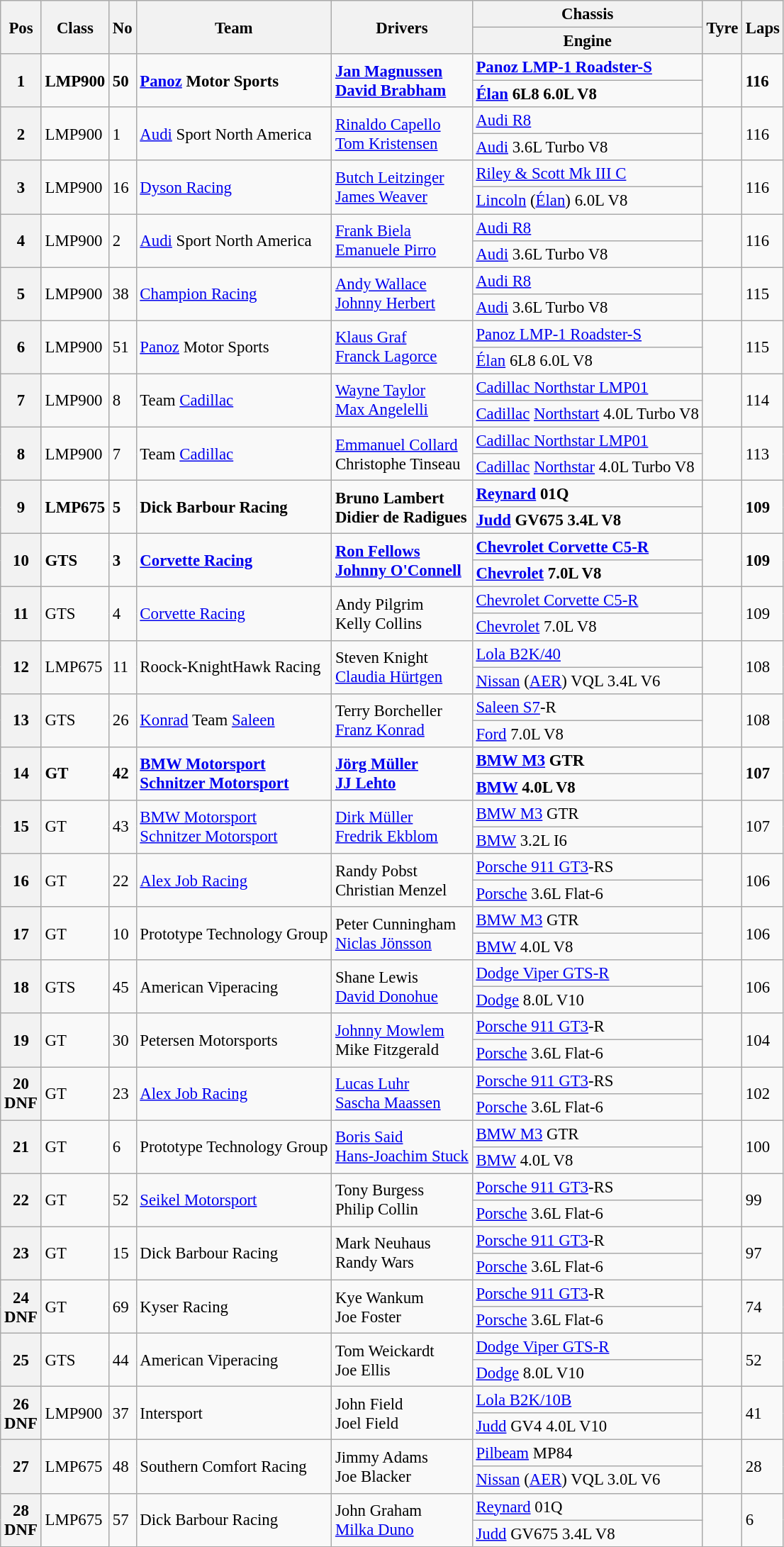<table class="wikitable" style="font-size: 95%;">
<tr>
<th rowspan=2>Pos</th>
<th rowspan=2>Class</th>
<th rowspan=2>No</th>
<th rowspan=2>Team</th>
<th rowspan=2>Drivers</th>
<th>Chassis</th>
<th rowspan=2>Tyre</th>
<th rowspan=2>Laps</th>
</tr>
<tr>
<th>Engine</th>
</tr>
<tr style="font-weight:bold">
<th rowspan=2>1</th>
<td rowspan=2>LMP900</td>
<td rowspan=2>50</td>
<td rowspan=2> <a href='#'>Panoz</a> Motor Sports</td>
<td rowspan=2> <a href='#'>Jan Magnussen</a><br> <a href='#'>David Brabham</a></td>
<td><a href='#'>Panoz LMP-1 Roadster-S</a></td>
<td rowspan=2></td>
<td rowspan=2>116</td>
</tr>
<tr style="font-weight:bold">
<td><a href='#'>Élan</a> 6L8 6.0L V8</td>
</tr>
<tr>
<th rowspan=2>2</th>
<td rowspan=2>LMP900</td>
<td rowspan=2>1</td>
<td rowspan=2> <a href='#'>Audi</a> Sport North America</td>
<td rowspan=2> <a href='#'>Rinaldo Capello</a><br> <a href='#'>Tom Kristensen</a></td>
<td><a href='#'>Audi R8</a></td>
<td rowspan=2></td>
<td rowspan=2>116</td>
</tr>
<tr>
<td><a href='#'>Audi</a> 3.6L Turbo V8</td>
</tr>
<tr>
<th rowspan=2>3</th>
<td rowspan=2>LMP900</td>
<td rowspan=2>16</td>
<td rowspan=2> <a href='#'>Dyson Racing</a></td>
<td rowspan=2> <a href='#'>Butch Leitzinger</a><br> <a href='#'>James Weaver</a></td>
<td><a href='#'>Riley & Scott Mk III C</a></td>
<td rowspan=2></td>
<td rowspan=2>116</td>
</tr>
<tr>
<td><a href='#'>Lincoln</a> (<a href='#'>Élan</a>) 6.0L V8</td>
</tr>
<tr>
<th rowspan=2>4</th>
<td rowspan=2>LMP900</td>
<td rowspan=2>2</td>
<td rowspan=2> <a href='#'>Audi</a> Sport North America</td>
<td rowspan=2> <a href='#'>Frank Biela</a><br> <a href='#'>Emanuele Pirro</a></td>
<td><a href='#'>Audi R8</a></td>
<td rowspan=2></td>
<td rowspan=2>116</td>
</tr>
<tr>
<td><a href='#'>Audi</a> 3.6L Turbo V8</td>
</tr>
<tr>
<th rowspan=2>5</th>
<td rowspan=2>LMP900</td>
<td rowspan=2>38</td>
<td rowspan=2> <a href='#'>Champion Racing</a></td>
<td rowspan=2> <a href='#'>Andy Wallace</a><br> <a href='#'>Johnny Herbert</a></td>
<td><a href='#'>Audi R8</a></td>
<td rowspan=2></td>
<td rowspan=2>115</td>
</tr>
<tr>
<td><a href='#'>Audi</a> 3.6L Turbo V8</td>
</tr>
<tr>
<th rowspan=2>6</th>
<td rowspan=2>LMP900</td>
<td rowspan=2>51</td>
<td rowspan=2> <a href='#'>Panoz</a> Motor Sports</td>
<td rowspan=2> <a href='#'>Klaus Graf</a><br> <a href='#'>Franck Lagorce</a></td>
<td><a href='#'>Panoz LMP-1 Roadster-S</a></td>
<td rowspan=2></td>
<td rowspan=2>115</td>
</tr>
<tr>
<td><a href='#'>Élan</a> 6L8 6.0L V8</td>
</tr>
<tr>
<th rowspan=2>7</th>
<td rowspan=2>LMP900</td>
<td rowspan=2>8</td>
<td rowspan=2> Team <a href='#'>Cadillac</a></td>
<td rowspan=2> <a href='#'>Wayne Taylor</a><br> <a href='#'>Max Angelelli</a></td>
<td><a href='#'>Cadillac Northstar LMP01</a></td>
<td rowspan=2></td>
<td rowspan=2>114</td>
</tr>
<tr>
<td><a href='#'>Cadillac</a> <a href='#'>Northstart</a> 4.0L Turbo V8</td>
</tr>
<tr>
<th rowspan=2>8</th>
<td rowspan=2>LMP900</td>
<td rowspan=2>7</td>
<td rowspan=2> Team <a href='#'>Cadillac</a></td>
<td rowspan=2> <a href='#'>Emmanuel Collard</a><br> Christophe Tinseau</td>
<td><a href='#'>Cadillac Northstar LMP01</a></td>
<td rowspan=2></td>
<td rowspan=2>113</td>
</tr>
<tr>
<td><a href='#'>Cadillac</a> <a href='#'>Northstar</a> 4.0L Turbo V8</td>
</tr>
<tr style="font-weight:bold">
<th rowspan=2>9</th>
<td rowspan=2>LMP675</td>
<td rowspan=2>5</td>
<td rowspan=2> Dick Barbour Racing</td>
<td rowspan=2> Bruno Lambert<br> Didier de Radigues</td>
<td><a href='#'>Reynard</a> 01Q</td>
<td rowspan=2></td>
<td rowspan=2>109</td>
</tr>
<tr style="font-weight:bold">
<td><a href='#'>Judd</a> GV675 3.4L V8</td>
</tr>
<tr style="font-weight:bold">
<th rowspan=2>10</th>
<td rowspan=2>GTS</td>
<td rowspan=2>3</td>
<td rowspan=2> <a href='#'>Corvette Racing</a></td>
<td rowspan=2> <a href='#'>Ron Fellows</a><br> <a href='#'>Johnny O'Connell</a></td>
<td><a href='#'>Chevrolet Corvette C5-R</a></td>
<td rowspan=2></td>
<td rowspan=2>109</td>
</tr>
<tr style="font-weight:bold">
<td><a href='#'>Chevrolet</a> 7.0L V8</td>
</tr>
<tr>
<th rowspan=2>11</th>
<td rowspan=2>GTS</td>
<td rowspan=2>4</td>
<td rowspan=2> <a href='#'>Corvette Racing</a></td>
<td rowspan=2> Andy Pilgrim<br> Kelly Collins</td>
<td><a href='#'>Chevrolet Corvette C5-R</a></td>
<td rowspan=2></td>
<td rowspan=2>109</td>
</tr>
<tr>
<td><a href='#'>Chevrolet</a> 7.0L V8</td>
</tr>
<tr>
<th rowspan=2>12</th>
<td rowspan=2>LMP675</td>
<td rowspan=2>11</td>
<td rowspan=2> Roock-KnightHawk Racing</td>
<td rowspan=2> Steven Knight<br> <a href='#'>Claudia Hürtgen</a></td>
<td><a href='#'>Lola B2K/40</a></td>
<td rowspan=2></td>
<td rowspan=2>108</td>
</tr>
<tr>
<td><a href='#'>Nissan</a> (<a href='#'>AER</a>) VQL 3.4L V6</td>
</tr>
<tr>
<th rowspan=2>13</th>
<td rowspan=2>GTS</td>
<td rowspan=2>26</td>
<td rowspan=2> <a href='#'>Konrad</a> Team <a href='#'>Saleen</a></td>
<td rowspan=2> Terry Borcheller<br> <a href='#'>Franz Konrad</a></td>
<td><a href='#'>Saleen S7</a>-R</td>
<td rowspan=2></td>
<td rowspan=2>108</td>
</tr>
<tr>
<td><a href='#'>Ford</a> 7.0L V8</td>
</tr>
<tr style="font-weight:bold">
<th rowspan=2>14</th>
<td rowspan=2>GT</td>
<td rowspan=2>42</td>
<td rowspan=2> <a href='#'>BMW Motorsport</a><br> <a href='#'>Schnitzer Motorsport</a></td>
<td rowspan=2> <a href='#'>Jörg Müller</a><br> <a href='#'>JJ Lehto</a></td>
<td><a href='#'>BMW M3</a> GTR</td>
<td rowspan=2></td>
<td rowspan=2>107</td>
</tr>
<tr style="font-weight:bold">
<td><a href='#'>BMW</a> 4.0L V8</td>
</tr>
<tr>
<th rowspan=2>15</th>
<td rowspan=2>GT</td>
<td rowspan=2>43</td>
<td rowspan=2> <a href='#'>BMW Motorsport</a><br> <a href='#'>Schnitzer Motorsport</a></td>
<td rowspan=2> <a href='#'>Dirk Müller</a><br> <a href='#'>Fredrik Ekblom</a></td>
<td><a href='#'>BMW M3</a> GTR</td>
<td rowspan=2></td>
<td rowspan=2>107</td>
</tr>
<tr>
<td><a href='#'>BMW</a> 3.2L I6</td>
</tr>
<tr>
<th rowspan=2>16</th>
<td rowspan=2>GT</td>
<td rowspan=2>22</td>
<td rowspan=2> <a href='#'>Alex Job Racing</a></td>
<td rowspan=2> Randy Pobst<br> Christian Menzel</td>
<td><a href='#'>Porsche 911 GT3</a>-RS</td>
<td rowspan=2></td>
<td rowspan=2>106</td>
</tr>
<tr>
<td><a href='#'>Porsche</a> 3.6L Flat-6</td>
</tr>
<tr>
<th rowspan=2>17</th>
<td rowspan=2>GT</td>
<td rowspan=2>10</td>
<td rowspan=2> Prototype Technology Group</td>
<td rowspan=2> Peter Cunningham<br> <a href='#'>Niclas Jönsson</a></td>
<td><a href='#'>BMW M3</a> GTR</td>
<td rowspan=2></td>
<td rowspan=2>106</td>
</tr>
<tr>
<td><a href='#'>BMW</a> 4.0L V8</td>
</tr>
<tr>
<th rowspan=2>18</th>
<td rowspan=2>GTS</td>
<td rowspan=2>45</td>
<td rowspan=2> American Viperacing</td>
<td rowspan=2> Shane Lewis<br> <a href='#'>David Donohue</a></td>
<td><a href='#'>Dodge Viper GTS-R</a></td>
<td rowspan=2></td>
<td rowspan=2>106</td>
</tr>
<tr>
<td><a href='#'>Dodge</a> 8.0L V10</td>
</tr>
<tr>
<th rowspan=2>19</th>
<td rowspan=2>GT</td>
<td rowspan=2>30</td>
<td rowspan=2> Petersen Motorsports</td>
<td rowspan=2> <a href='#'>Johnny Mowlem</a><br> Mike Fitzgerald</td>
<td><a href='#'>Porsche 911 GT3</a>-R</td>
<td rowspan=2></td>
<td rowspan=2>104</td>
</tr>
<tr>
<td><a href='#'>Porsche</a> 3.6L Flat-6</td>
</tr>
<tr>
<th rowspan=2>20<br>DNF</th>
<td rowspan=2>GT</td>
<td rowspan=2>23</td>
<td rowspan=2> <a href='#'>Alex Job Racing</a></td>
<td rowspan=2> <a href='#'>Lucas Luhr</a><br> <a href='#'>Sascha Maassen</a></td>
<td><a href='#'>Porsche 911 GT3</a>-RS</td>
<td rowspan=2></td>
<td rowspan=2>102</td>
</tr>
<tr>
<td><a href='#'>Porsche</a> 3.6L Flat-6</td>
</tr>
<tr>
<th rowspan=2>21</th>
<td rowspan=2>GT</td>
<td rowspan=2>6</td>
<td rowspan=2> Prototype Technology Group</td>
<td rowspan=2> <a href='#'>Boris Said</a><br> <a href='#'>Hans-Joachim Stuck</a></td>
<td><a href='#'>BMW M3</a> GTR</td>
<td rowspan=2></td>
<td rowspan=2>100</td>
</tr>
<tr>
<td><a href='#'>BMW</a> 4.0L V8</td>
</tr>
<tr>
<th rowspan=2>22</th>
<td rowspan=2>GT</td>
<td rowspan=2>52</td>
<td rowspan=2> <a href='#'>Seikel Motorsport</a></td>
<td rowspan=2> Tony Burgess<br> Philip Collin</td>
<td><a href='#'>Porsche 911 GT3</a>-RS</td>
<td rowspan=2></td>
<td rowspan=2>99</td>
</tr>
<tr>
<td><a href='#'>Porsche</a> 3.6L Flat-6</td>
</tr>
<tr>
<th rowspan=2>23</th>
<td rowspan=2>GT</td>
<td rowspan=2>15</td>
<td rowspan=2> Dick Barbour Racing</td>
<td rowspan=2> Mark Neuhaus<br> Randy Wars</td>
<td><a href='#'>Porsche 911 GT3</a>-R</td>
<td rowspan=2></td>
<td rowspan=2>97</td>
</tr>
<tr>
<td><a href='#'>Porsche</a> 3.6L Flat-6</td>
</tr>
<tr>
<th rowspan=2>24<br>DNF</th>
<td rowspan=2>GT</td>
<td rowspan=2>69</td>
<td rowspan=2> Kyser Racing</td>
<td rowspan=2> Kye Wankum<br> Joe Foster</td>
<td><a href='#'>Porsche 911 GT3</a>-R</td>
<td rowspan=2></td>
<td rowspan=2>74</td>
</tr>
<tr>
<td><a href='#'>Porsche</a> 3.6L Flat-6</td>
</tr>
<tr>
<th rowspan=2>25</th>
<td rowspan=2>GTS</td>
<td rowspan=2>44</td>
<td rowspan=2> American Viperacing</td>
<td rowspan=2> Tom Weickardt<br> Joe Ellis</td>
<td><a href='#'>Dodge Viper GTS-R</a></td>
<td rowspan=2></td>
<td rowspan=2>52</td>
</tr>
<tr>
<td><a href='#'>Dodge</a> 8.0L V10</td>
</tr>
<tr>
<th rowspan=2>26<br>DNF</th>
<td rowspan=2>LMP900</td>
<td rowspan=2>37</td>
<td rowspan=2> Intersport</td>
<td rowspan=2> John Field<br> Joel Field</td>
<td><a href='#'>Lola B2K/10B</a></td>
<td rowspan=2></td>
<td rowspan=2>41</td>
</tr>
<tr>
<td><a href='#'>Judd</a> GV4 4.0L V10</td>
</tr>
<tr>
<th rowspan=2>27</th>
<td rowspan=2>LMP675</td>
<td rowspan=2>48</td>
<td rowspan=2> Southern Comfort Racing</td>
<td rowspan=2> Jimmy Adams<br> Joe Blacker</td>
<td><a href='#'>Pilbeam</a> MP84</td>
<td rowspan=2></td>
<td rowspan=2>28</td>
</tr>
<tr>
<td><a href='#'>Nissan</a> (<a href='#'>AER</a>) VQL 3.0L V6</td>
</tr>
<tr>
<th rowspan=2>28<br>DNF</th>
<td rowspan=2>LMP675</td>
<td rowspan=2>57</td>
<td rowspan=2> Dick Barbour Racing</td>
<td rowspan=2> John Graham<br> <a href='#'>Milka Duno</a></td>
<td><a href='#'>Reynard</a> 01Q</td>
<td rowspan=2></td>
<td rowspan=2>6</td>
</tr>
<tr>
<td><a href='#'>Judd</a> GV675 3.4L V8</td>
</tr>
</table>
